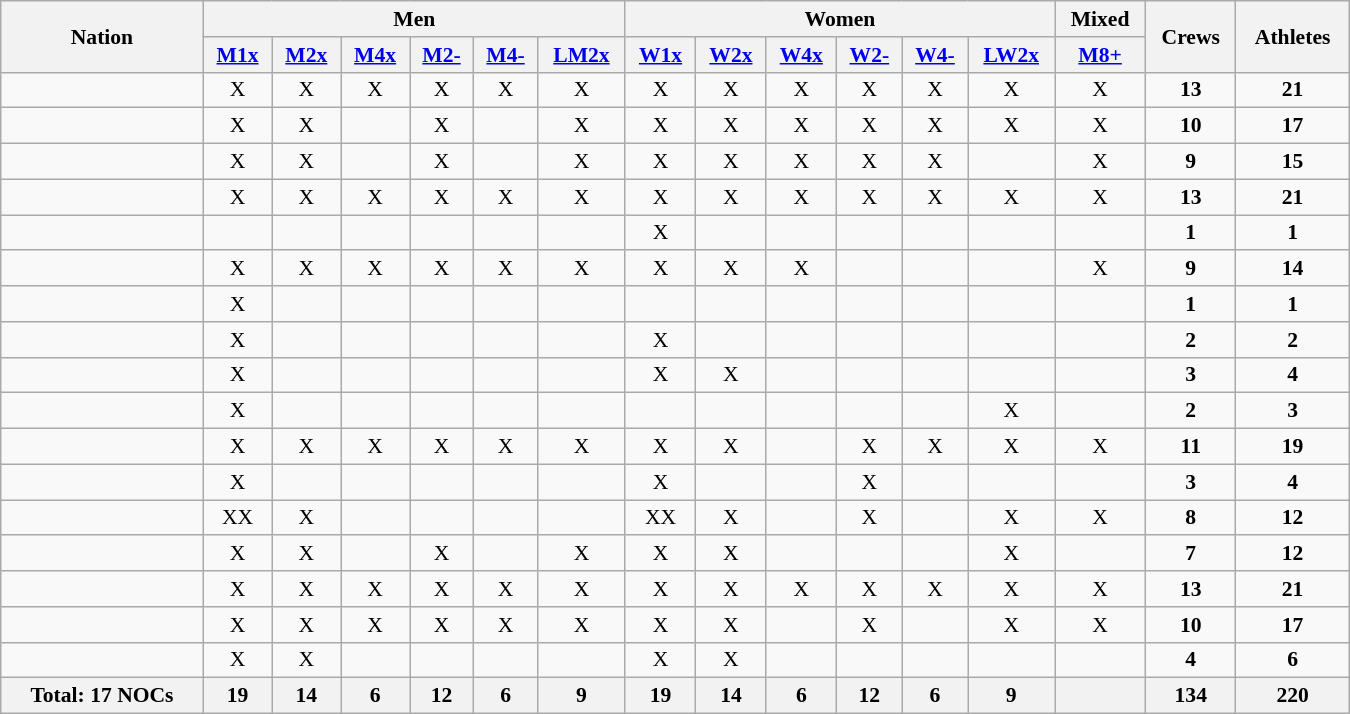<table class="wikitable" width=900 style="text-align:center; font-size:90%">
<tr>
<th rowspan="2" align="left">Nation</th>
<th colspan="6">Men</th>
<th colspan="6">Women</th>
<th colspan="1">Mixed</th>
<th rowspan="2">Crews</th>
<th rowspan=2>Athletes</th>
</tr>
<tr>
<th><a href='#'>M1x</a></th>
<th><a href='#'>M2x</a></th>
<th><a href='#'>M4x</a></th>
<th><a href='#'>M2-</a></th>
<th><a href='#'>M4-</a></th>
<th><a href='#'>LM2x</a></th>
<th><a href='#'>W1x</a></th>
<th><a href='#'>W2x</a></th>
<th><a href='#'>W4x</a></th>
<th><a href='#'>W2-</a></th>
<th><a href='#'>W4-</a></th>
<th><a href='#'>LW2x</a></th>
<th><a href='#'>M8+</a></th>
</tr>
<tr>
<td style="text-align:left;"></td>
<td>X</td>
<td>X</td>
<td>X</td>
<td>X</td>
<td>X</td>
<td>X</td>
<td>X</td>
<td>X</td>
<td>X</td>
<td>X</td>
<td>X</td>
<td>X</td>
<td>X</td>
<td><strong>13</strong></td>
<td><strong>21</strong></td>
</tr>
<tr>
<td style="text-align:left;"></td>
<td>X</td>
<td>X</td>
<td></td>
<td>X</td>
<td></td>
<td>X</td>
<td>X</td>
<td>X</td>
<td>X</td>
<td>X</td>
<td>X</td>
<td>X</td>
<td>X</td>
<td><strong>10</strong></td>
<td><strong>17</strong></td>
</tr>
<tr>
<td style="text-align:left;"></td>
<td>X</td>
<td>X</td>
<td></td>
<td>X</td>
<td></td>
<td>X</td>
<td>X</td>
<td>X</td>
<td>X</td>
<td>X</td>
<td>X</td>
<td></td>
<td>X</td>
<td><strong>9</strong></td>
<td><strong>15</strong></td>
</tr>
<tr>
<td style="text-align:left;"></td>
<td>X</td>
<td>X</td>
<td>X</td>
<td>X</td>
<td>X</td>
<td>X</td>
<td>X</td>
<td>X</td>
<td>X</td>
<td>X</td>
<td>X</td>
<td>X</td>
<td>X</td>
<td><strong>13</strong></td>
<td><strong>21</strong></td>
</tr>
<tr>
<td style="text-align:left;"></td>
<td></td>
<td></td>
<td></td>
<td></td>
<td></td>
<td></td>
<td>X</td>
<td></td>
<td></td>
<td></td>
<td></td>
<td></td>
<td></td>
<td><strong>1</strong></td>
<td><strong>1</strong></td>
</tr>
<tr>
<td style="text-align:left;"></td>
<td>X</td>
<td>X</td>
<td>X</td>
<td>X</td>
<td>X</td>
<td>X</td>
<td>X</td>
<td>X</td>
<td>X</td>
<td></td>
<td></td>
<td></td>
<td>X</td>
<td><strong>9</strong></td>
<td><strong>14</strong></td>
</tr>
<tr>
<td style="text-align:left;"></td>
<td>X</td>
<td></td>
<td></td>
<td></td>
<td></td>
<td></td>
<td></td>
<td></td>
<td></td>
<td></td>
<td></td>
<td></td>
<td></td>
<td><strong>1</strong></td>
<td><strong>1</strong></td>
</tr>
<tr>
<td style="text-align:left;"></td>
<td>X</td>
<td></td>
<td></td>
<td></td>
<td></td>
<td></td>
<td>X</td>
<td></td>
<td></td>
<td></td>
<td></td>
<td></td>
<td></td>
<td><strong>2</strong></td>
<td><strong>2</strong></td>
</tr>
<tr>
<td style="text-align:left;"></td>
<td>X</td>
<td></td>
<td></td>
<td></td>
<td></td>
<td></td>
<td>X</td>
<td>X</td>
<td></td>
<td></td>
<td></td>
<td></td>
<td></td>
<td><strong>3</strong></td>
<td><strong>4</strong></td>
</tr>
<tr>
<td style="text-align:left;"></td>
<td>X</td>
<td></td>
<td></td>
<td></td>
<td></td>
<td></td>
<td></td>
<td></td>
<td></td>
<td></td>
<td></td>
<td>X</td>
<td></td>
<td><strong>2</strong></td>
<td><strong>3</strong></td>
</tr>
<tr>
<td style="text-align:left;"></td>
<td>X</td>
<td>X</td>
<td>X</td>
<td>X</td>
<td>X</td>
<td>X</td>
<td>X</td>
<td>X</td>
<td></td>
<td>X</td>
<td>X</td>
<td>X</td>
<td>X</td>
<td><strong>11</strong></td>
<td><strong>19</strong></td>
</tr>
<tr>
<td style="text-align:left;"></td>
<td>X</td>
<td></td>
<td></td>
<td></td>
<td></td>
<td></td>
<td>X</td>
<td></td>
<td></td>
<td>X</td>
<td></td>
<td></td>
<td></td>
<td><strong>3</strong></td>
<td><strong>4</strong></td>
</tr>
<tr>
<td style="text-align:left;"></td>
<td>XX</td>
<td>X</td>
<td></td>
<td></td>
<td></td>
<td></td>
<td>XX</td>
<td>X</td>
<td></td>
<td>X</td>
<td></td>
<td>X</td>
<td>X</td>
<td><strong>8</strong></td>
<td><strong>12</strong></td>
</tr>
<tr>
<td style="text-align:left;"></td>
<td>X</td>
<td>X</td>
<td></td>
<td>X</td>
<td></td>
<td>X</td>
<td>X</td>
<td>X</td>
<td></td>
<td></td>
<td></td>
<td>X</td>
<td></td>
<td><strong>7</strong></td>
<td><strong>12</strong></td>
</tr>
<tr>
<td style="text-align:left;"></td>
<td>X</td>
<td>X</td>
<td>X</td>
<td>X</td>
<td>X</td>
<td>X</td>
<td>X</td>
<td>X</td>
<td>X</td>
<td>X</td>
<td>X</td>
<td>X</td>
<td>X</td>
<td><strong>13</strong></td>
<td><strong>21</strong></td>
</tr>
<tr>
<td style="text-align:left;"></td>
<td>X</td>
<td>X</td>
<td>X</td>
<td>X</td>
<td>X</td>
<td>X</td>
<td>X</td>
<td>X</td>
<td></td>
<td>X</td>
<td></td>
<td>X</td>
<td>X</td>
<td><strong>10</strong></td>
<td><strong>17</strong></td>
</tr>
<tr>
<td style="text-align:left;"></td>
<td>X</td>
<td>X</td>
<td></td>
<td></td>
<td></td>
<td></td>
<td>X</td>
<td>X</td>
<td></td>
<td></td>
<td></td>
<td></td>
<td></td>
<td><strong>4</strong></td>
<td><strong>6</strong></td>
</tr>
<tr>
<th>Total: 17 NOCs</th>
<th>19</th>
<th>14</th>
<th>6</th>
<th>12</th>
<th>6</th>
<th>9</th>
<th>19</th>
<th>14</th>
<th>6</th>
<th>12</th>
<th>6</th>
<th>9</th>
<th></th>
<th>134</th>
<th>220</th>
</tr>
</table>
